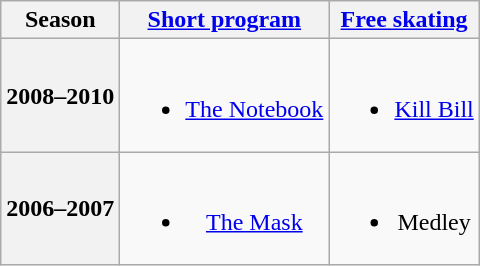<table class=wikitable style=text-align:center>
<tr>
<th>Season</th>
<th><a href='#'>Short program</a></th>
<th><a href='#'>Free skating</a></th>
</tr>
<tr>
<th>2008–2010 <br> </th>
<td><br><ul><li><a href='#'>The Notebook</a> <br></li></ul></td>
<td><br><ul><li><a href='#'>Kill Bill</a></li></ul></td>
</tr>
<tr>
<th>2006–2007 <br> </th>
<td><br><ul><li><a href='#'>The Mask</a></li></ul></td>
<td><br><ul><li>Medley <br></li></ul></td>
</tr>
</table>
